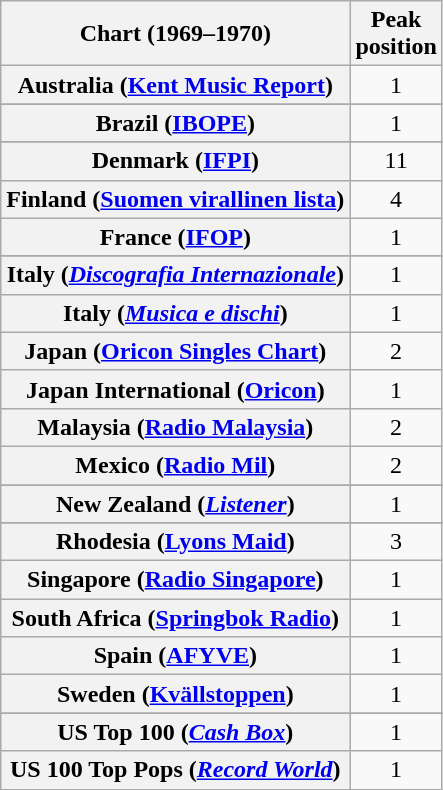<table class="wikitable sortable plainrowheaders" style="text-align:center">
<tr>
<th scope="col">Chart (1969–1970)</th>
<th scope="col">Peak<br>position</th>
</tr>
<tr>
<th scope="row">Australia (<a href='#'>Kent Music Report</a>)</th>
<td>1</td>
</tr>
<tr>
</tr>
<tr>
</tr>
<tr>
</tr>
<tr>
<th scope="row">Brazil (<a href='#'>IBOPE</a>)</th>
<td>1</td>
</tr>
<tr>
</tr>
<tr>
<th scope="row">Denmark (<a href='#'>IFPI</a>)</th>
<td>11</td>
</tr>
<tr>
<th scope="row">Finland (<a href='#'>Suomen virallinen lista</a>)</th>
<td>4</td>
</tr>
<tr>
<th scope="row">France (<a href='#'>IFOP</a>)</th>
<td>1</td>
</tr>
<tr>
</tr>
<tr>
<th scope="row">Italy (<em><a href='#'>Discografia Internazionale</a></em>)</th>
<td>1</td>
</tr>
<tr>
<th scope="row">Italy (<em><a href='#'>Musica e dischi</a></em>)</th>
<td>1</td>
</tr>
<tr>
<th scope="row">Japan (<a href='#'>Oricon Singles Chart</a>)</th>
<td>2</td>
</tr>
<tr>
<th scope="row">Japan International (<a href='#'>Oricon</a>)</th>
<td>1</td>
</tr>
<tr>
<th scope="row">Malaysia (<a href='#'>Radio Malaysia</a>)</th>
<td>2</td>
</tr>
<tr>
<th scope="row">Mexico (<a href='#'>Radio Mil</a>)</th>
<td>2</td>
</tr>
<tr>
</tr>
<tr>
</tr>
<tr>
<th scope="row">New Zealand (<em><a href='#'>Listener</a></em>)</th>
<td>1</td>
</tr>
<tr>
</tr>
<tr>
<th scope="row">Rhodesia (<a href='#'>Lyons Maid</a>)</th>
<td>3</td>
</tr>
<tr>
<th scope="row">Singapore (<a href='#'>Radio Singapore</a>)</th>
<td>1</td>
</tr>
<tr>
<th scope="row">South Africa (<a href='#'>Springbok Radio</a>)</th>
<td>1</td>
</tr>
<tr>
<th scope="row">Spain (<a href='#'>AFYVE</a>)</th>
<td>1</td>
</tr>
<tr>
<th scope="row">Sweden (<a href='#'>Kvällstoppen</a>)</th>
<td>1</td>
</tr>
<tr>
</tr>
<tr>
</tr>
<tr>
</tr>
<tr>
<th scope="row">US Top 100 (<em><a href='#'>Cash Box</a></em>)</th>
<td>1</td>
</tr>
<tr>
<th scope="row">US 100 Top Pops (<em><a href='#'>Record World</a></em>)</th>
<td>1</td>
</tr>
<tr>
</tr>
</table>
